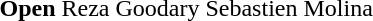<table>
<tr>
<th scope=row rowspan=2>Open</th>
<td rowspan=2> Reza Goodary</td>
<td rowspan=2> Sebastien Molina</td>
<td></td>
</tr>
<tr>
<td></td>
</tr>
<tr>
</tr>
</table>
